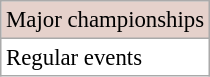<table class=wikitable style="font-size:95%">
<tr style="background:#e5d1cb;">
<td>Major championships</td>
</tr>
<tr style="background:#fff;">
<td>Regular events<br></td>
</tr>
</table>
